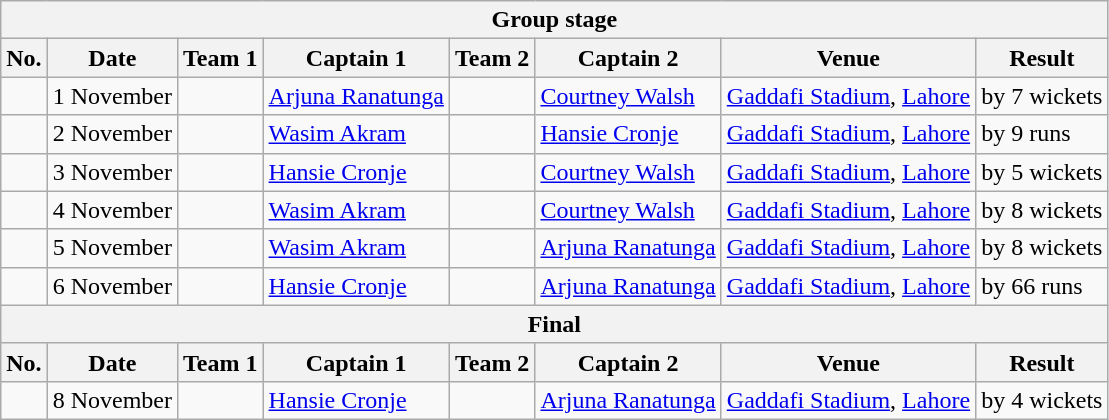<table class="wikitable">
<tr>
<th colspan="9">Group stage</th>
</tr>
<tr>
<th>No.</th>
<th>Date</th>
<th>Team 1</th>
<th>Captain 1</th>
<th>Team 2</th>
<th>Captain 2</th>
<th>Venue</th>
<th>Result</th>
</tr>
<tr>
<td></td>
<td>1 November</td>
<td></td>
<td><a href='#'>Arjuna Ranatunga</a></td>
<td></td>
<td><a href='#'>Courtney Walsh</a></td>
<td><a href='#'>Gaddafi Stadium</a>, <a href='#'>Lahore</a></td>
<td> by 7 wickets</td>
</tr>
<tr>
<td></td>
<td>2 November</td>
<td></td>
<td><a href='#'>Wasim Akram</a></td>
<td></td>
<td><a href='#'>Hansie Cronje</a></td>
<td><a href='#'>Gaddafi Stadium</a>, <a href='#'>Lahore</a></td>
<td> by 9 runs</td>
</tr>
<tr>
<td></td>
<td>3 November</td>
<td></td>
<td><a href='#'>Hansie Cronje</a></td>
<td></td>
<td><a href='#'>Courtney Walsh</a></td>
<td><a href='#'>Gaddafi Stadium</a>, <a href='#'>Lahore</a></td>
<td> by 5 wickets</td>
</tr>
<tr>
<td></td>
<td>4 November</td>
<td></td>
<td><a href='#'>Wasim Akram</a></td>
<td></td>
<td><a href='#'>Courtney Walsh</a></td>
<td><a href='#'>Gaddafi Stadium</a>, <a href='#'>Lahore</a></td>
<td> by 8 wickets</td>
</tr>
<tr>
<td></td>
<td>5 November</td>
<td></td>
<td><a href='#'>Wasim Akram</a></td>
<td></td>
<td><a href='#'>Arjuna Ranatunga</a></td>
<td><a href='#'>Gaddafi Stadium</a>, <a href='#'>Lahore</a></td>
<td> by 8 wickets</td>
</tr>
<tr>
<td></td>
<td>6 November</td>
<td></td>
<td><a href='#'>Hansie Cronje</a></td>
<td></td>
<td><a href='#'>Arjuna Ranatunga</a></td>
<td><a href='#'>Gaddafi Stadium</a>, <a href='#'>Lahore</a></td>
<td> by 66 runs</td>
</tr>
<tr>
<th colspan="9">Final</th>
</tr>
<tr>
<th>No.</th>
<th>Date</th>
<th>Team 1</th>
<th>Captain 1</th>
<th>Team 2</th>
<th>Captain 2</th>
<th>Venue</th>
<th>Result</th>
</tr>
<tr>
<td></td>
<td>8 November</td>
<td></td>
<td><a href='#'>Hansie Cronje</a></td>
<td></td>
<td><a href='#'>Arjuna Ranatunga</a></td>
<td><a href='#'>Gaddafi Stadium</a>, <a href='#'>Lahore</a></td>
<td> by 4 wickets</td>
</tr>
</table>
